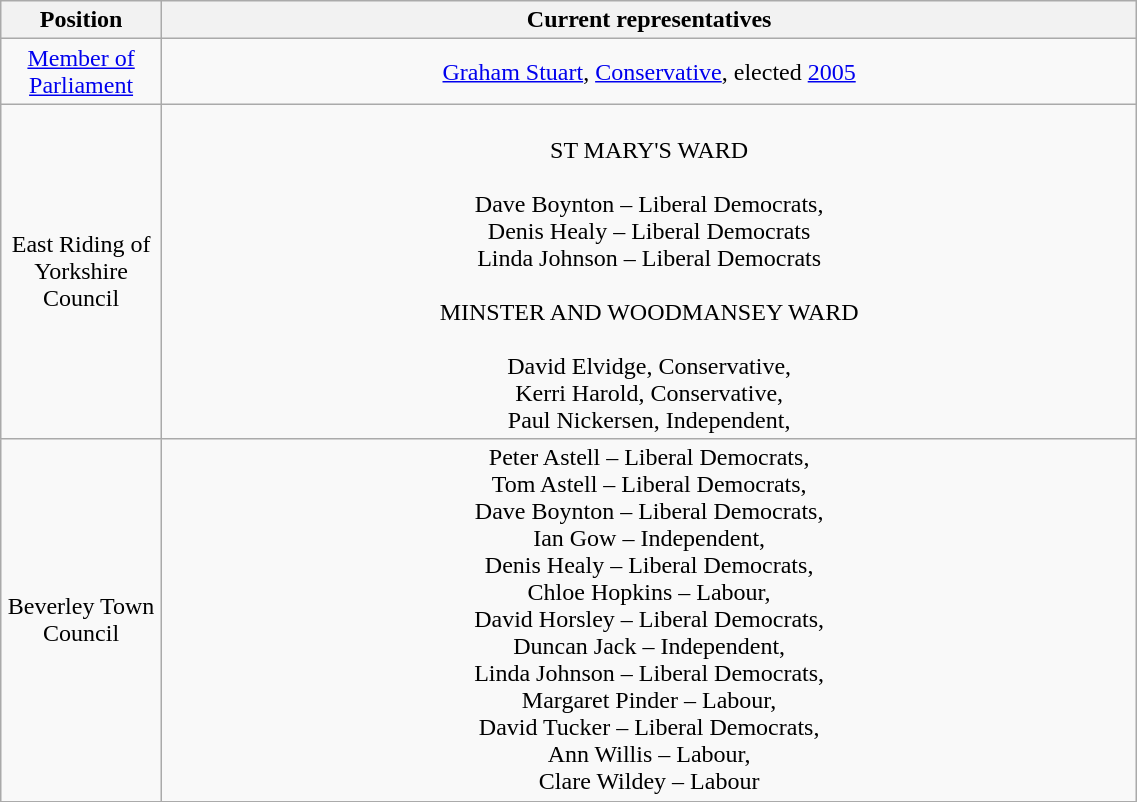<table width=60% class="wikitable">
<tr>
<th width=14%>Position</th>
<th width=85%>Current representatives</th>
</tr>
<tr>
<td align="center"><a href='#'>Member of Parliament</a></td>
<td align="center"><a href='#'>Graham Stuart</a>, <a href='#'>Conservative</a>, elected <a href='#'>2005</a></td>
</tr>
<tr>
<td align="center">East Riding of Yorkshire Council</td>
<td align="center"><br>ST MARY'S WARD <br>
<br> Dave Boynton – Liberal Democrats, <br> Denis Healy – Liberal Democrats <br> Linda Johnson  – Liberal Democrats<br>
<br>
MINSTER AND WOODMANSEY WARD <br>
<br> David Elvidge, Conservative, <br> Kerri Harold, Conservative, <br> Paul Nickersen, Independent, <br></td>
</tr>
<tr>
<td align="center">Beverley Town Council</td>
<td align="center">Peter Astell – Liberal Democrats, <br> Tom Astell – Liberal Democrats, <br> Dave Boynton – Liberal Democrats, <br> Ian Gow – Independent, <br> Denis Healy – Liberal Democrats, <br> Chloe Hopkins – Labour, <br> David Horsley – Liberal Democrats, <br> Duncan Jack – Independent,  <br> Linda Johnson – Liberal Democrats,  <br> Margaret Pinder – Labour, <br> David Tucker – Liberal Democrats, <br> Ann Willis – Labour, <br> Clare Wildey – Labour <br></td>
</tr>
</table>
